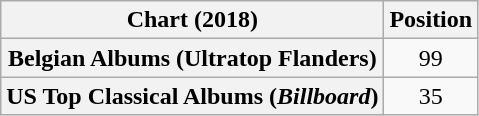<table class="wikitable sortable plainrowheaders" style="text-align:center">
<tr>
<th>Chart (2018)</th>
<th>Position</th>
</tr>
<tr>
<th scope="row">Belgian Albums (Ultratop Flanders)</th>
<td>99</td>
</tr>
<tr>
<th scope="row">US Top Classical Albums (<em>Billboard</em>)</th>
<td>35</td>
</tr>
</table>
